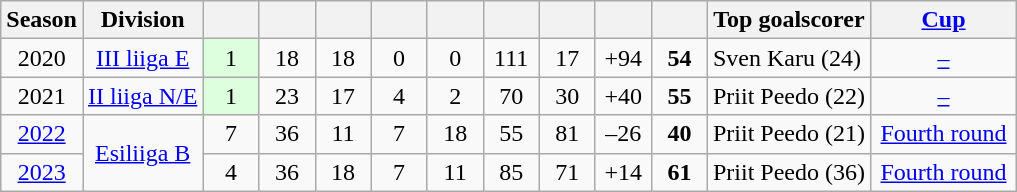<table class="wikitable collapsible">
<tr>
<th>Season</th>
<th>Division</th>
<th width=30px></th>
<th width=30px></th>
<th width=30px></th>
<th width=30px></th>
<th width=30px></th>
<th width=30px></th>
<th width=30px></th>
<th width=30px></th>
<th width=30px></th>
<th>Top goalscorer</th>
<th width=90px><a href='#'>Cup</a></th>
</tr>
<tr align=center>
<td>2020</td>
<td><a href='#'>III liiga E</a></td>
<td style="background:#DDFFDD;">1</td>
<td>18</td>
<td>18</td>
<td>0</td>
<td>0</td>
<td>111</td>
<td>17</td>
<td>+94</td>
<td><strong>54</strong></td>
<td align=left> Sven Karu (24)</td>
<td><a href='#'>–</a></td>
</tr>
<tr align=center>
<td>2021</td>
<td><a href='#'>II liiga N/E</a></td>
<td style="background:#DDFFDD;">1</td>
<td>23</td>
<td>17</td>
<td>4</td>
<td>2</td>
<td>70</td>
<td>30</td>
<td>+40</td>
<td><strong>55</strong></td>
<td align=left> Priit Peedo (22)</td>
<td><a href='#'>–</a></td>
</tr>
<tr align=center>
<td><a href='#'>2022</a></td>
<td rowspan="2"><a href='#'>Esiliiga B</a></td>
<td>7</td>
<td>36</td>
<td>11</td>
<td>7</td>
<td>18</td>
<td>55</td>
<td>81</td>
<td>–26</td>
<td><strong>40</strong></td>
<td align=left> Priit Peedo (21)</td>
<td><a href='#'>Fourth round</a></td>
</tr>
<tr align=center>
<td><a href='#'>2023</a></td>
<td>4</td>
<td>36</td>
<td>18</td>
<td>7</td>
<td>11</td>
<td>85</td>
<td>71</td>
<td>+14</td>
<td><strong>61</strong></td>
<td align=left> Priit Peedo (36)</td>
<td><a href='#'>Fourth round</a></td>
</tr>
</table>
